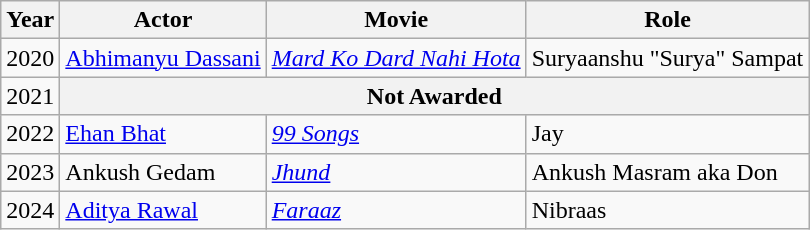<table class="wikitable">
<tr>
<th>Year</th>
<th>Actor</th>
<th>Movie</th>
<th>Role</th>
</tr>
<tr>
<td>2020</td>
<td><a href='#'>Abhimanyu Dassani</a></td>
<td><em><a href='#'>Mard Ko Dard Nahi Hota</a></em></td>
<td>Suryaanshu "Surya" Sampat</td>
</tr>
<tr>
<td>2021</td>
<th colspan="3">Not Awarded</th>
</tr>
<tr>
<td>2022</td>
<td><a href='#'>Ehan Bhat</a></td>
<td><em><a href='#'>99 Songs</a></em></td>
<td>Jay</td>
</tr>
<tr>
<td>2023</td>
<td>Ankush Gedam</td>
<td><em><a href='#'>Jhund</a></em></td>
<td>Ankush Masram aka Don</td>
</tr>
<tr>
<td>2024</td>
<td><a href='#'>Aditya Rawal</a></td>
<td><em><a href='#'>Faraaz</a></em></td>
<td>Nibraas</td>
</tr>
</table>
